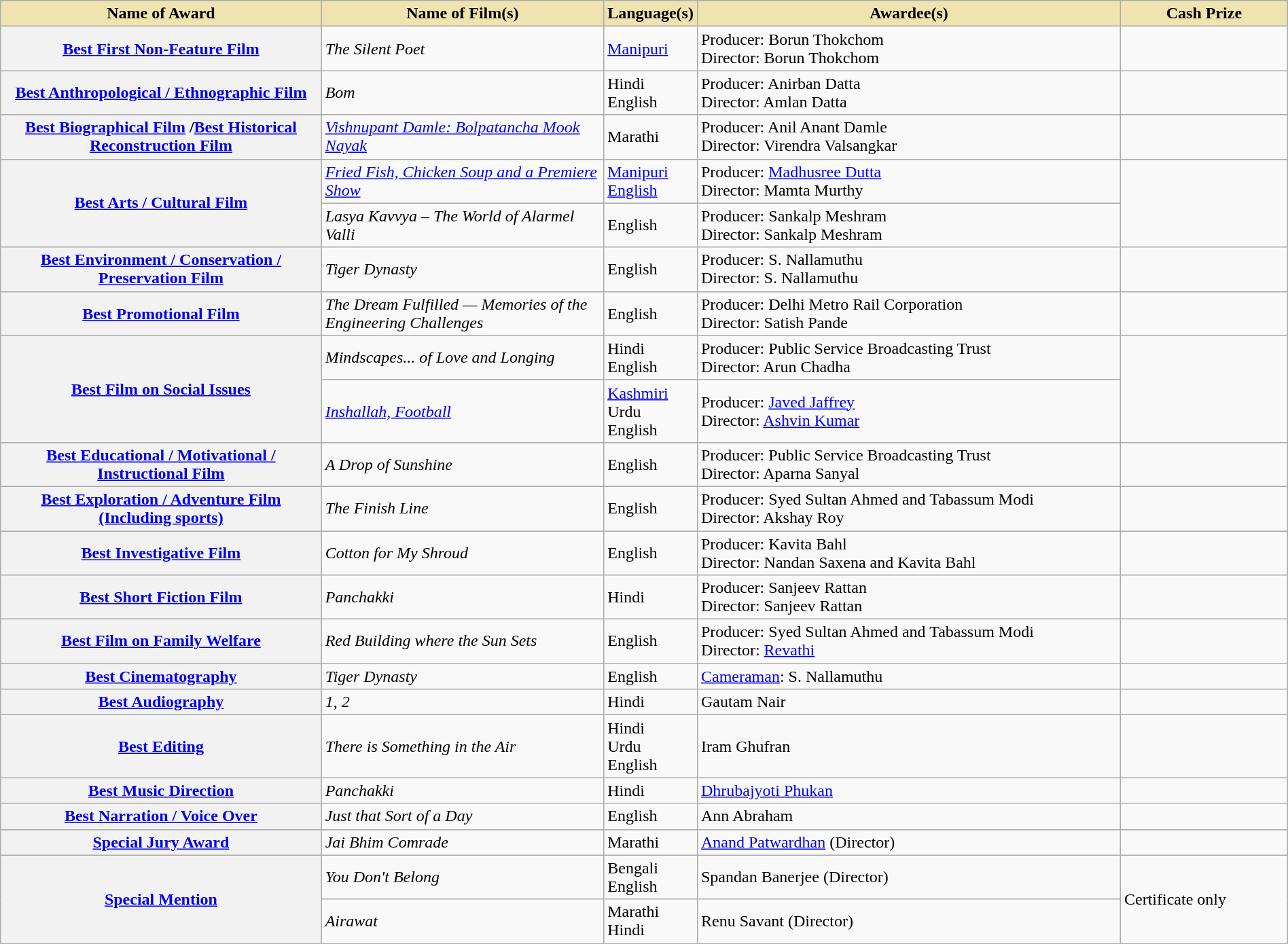<table class="wikitable plainrowheaders" style="width:100%;">
<tr>
<th scope="col" style="background-color:#EFE4B0;width:25%;">Name of Award</th>
<th scope="col" style="background-color:#EFE4B0;width:22%;">Name of Film(s)</th>
<th scope="col" style="background-color:#EFE4B0;width:7%;">Language(s)</th>
<th scope="col" style="background-color:#EFE4B0;width:33%;">Awardee(s)</th>
<th scope="col" style="background-color:#EFE4B0;width:13%;">Cash Prize</th>
</tr>
<tr>
<th scope="row"><a href='#'>Best First Non-Feature Film</a></th>
<td><em>The Silent Poet</em></td>
<td><a href='#'>Manipuri</a></td>
<td>Producer: Borun Thokchom<br>Director: Borun Thokchom</td>
<td></td>
</tr>
<tr>
<th scope="row"><a href='#'>Best Anthropological / Ethnographic Film</a></th>
<td><em>Bom</em></td>
<td>Hindi<br>English</td>
<td>Producer: Anirban Datta<br>Director: Amlan Datta</td>
<td></td>
</tr>
<tr>
<th scope="row"><a href='#'>Best Biographical Film</a> /<a href='#'>Best Historical Reconstruction Film</a></th>
<td><em><a href='#'>Vishnupant Damle: Bolpatancha Mook Nayak</a></em></td>
<td>Marathi</td>
<td>Producer: Anil Anant Damle<br>Director: Virendra Valsangkar</td>
<td></td>
</tr>
<tr>
<th scope="row" rowspan="2"><a href='#'>Best Arts / Cultural Film</a></th>
<td><em><a href='#'>Fried Fish, Chicken Soup and a Premiere Show</a></em></td>
<td><a href='#'>Manipuri</a><br><a href='#'>English</a></td>
<td>Producer: <a href='#'>Madhusree Dutta</a><br>Director: Mamta Murthy</td>
<td rowspan="2"></td>
</tr>
<tr>
<td><em>Lasya Kavvya – The World of Alarmel Valli</em></td>
<td>English</td>
<td>Producer: Sankalp Meshram<br>Director: Sankalp Meshram</td>
</tr>
<tr>
<th scope="row"><a href='#'>Best Environment / Conservation / Preservation Film</a></th>
<td><em>Tiger Dynasty</em></td>
<td>English</td>
<td>Producer: S. Nallamuthu<br>Director: S. Nallamuthu</td>
<td></td>
</tr>
<tr>
<th scope="row"><a href='#'>Best Promotional Film</a></th>
<td><em>The Dream Fulfilled — Memories of the Engineering Challenges</em></td>
<td>English</td>
<td>Producer: Delhi Metro Rail Corporation<br>Director: Satish Pande</td>
<td></td>
</tr>
<tr>
<th scope="row" rowspan="2"><a href='#'>Best Film on Social Issues</a></th>
<td><em>Mindscapes... of Love and Longing</em></td>
<td>Hindi<br>English</td>
<td>Producer: Public Service Broadcasting Trust<br>Director: Arun Chadha</td>
<td rowspan="2"></td>
</tr>
<tr>
<td><em><a href='#'>Inshallah, Football</a></em></td>
<td><a href='#'>Kashmiri</a><br>Urdu<br>English</td>
<td>Producer: <a href='#'>Javed Jaffrey</a><br>Director: <a href='#'>Ashvin Kumar</a></td>
</tr>
<tr>
<th scope="row"><a href='#'>Best Educational / Motivational / Instructional Film</a></th>
<td><em>A Drop of Sunshine</em></td>
<td>English</td>
<td>Producer: Public Service Broadcasting Trust<br>Director: Aparna Sanyal</td>
<td></td>
</tr>
<tr>
<th scope="row"><a href='#'>Best Exploration / Adventure Film (Including sports)</a></th>
<td><em>The Finish Line</em></td>
<td>English</td>
<td>Producer: Syed Sultan Ahmed and Tabassum Modi<br>Director: Akshay Roy</td>
<td></td>
</tr>
<tr>
<th scope="row"><a href='#'>Best Investigative Film</a></th>
<td><em>Cotton for My Shroud</em></td>
<td>English</td>
<td>Producer: Kavita Bahl<br>Director: Nandan Saxena and Kavita Bahl</td>
<td></td>
</tr>
<tr>
<th scope="row"><a href='#'>Best Short Fiction Film</a></th>
<td><em>Panchakki</em></td>
<td>Hindi</td>
<td>Producer: Sanjeev Rattan<br>Director: Sanjeev Rattan</td>
<td></td>
</tr>
<tr>
<th scope="row"><a href='#'>Best Film on Family Welfare</a></th>
<td><em>Red Building where the Sun Sets</em></td>
<td>English</td>
<td>Producer: Syed Sultan Ahmed and Tabassum Modi<br>Director: <a href='#'>Revathi</a></td>
<td></td>
</tr>
<tr>
<th scope="row"><a href='#'>Best Cinematography</a></th>
<td><em>Tiger Dynasty</em></td>
<td>English</td>
<td><a href='#'>Cameraman</a>: S. Nallamuthu</td>
<td></td>
</tr>
<tr>
<th scope="row"><a href='#'>Best Audiography</a></th>
<td><em>1, 2</em></td>
<td>Hindi</td>
<td>Gautam Nair</td>
<td></td>
</tr>
<tr>
<th scope="row"><a href='#'>Best Editing</a></th>
<td><em>There is Something in the Air</em></td>
<td>Hindi<br>Urdu<br>English</td>
<td>Iram Ghufran</td>
<td></td>
</tr>
<tr>
<th scope="row"><a href='#'>Best Music Direction</a></th>
<td><em>Panchakki</em></td>
<td>Hindi</td>
<td><a href='#'>Dhrubajyoti Phukan</a></td>
<td></td>
</tr>
<tr>
<th scope="row"><a href='#'>Best Narration / Voice Over</a></th>
<td><em>Just that Sort of a Day</em></td>
<td>English</td>
<td>Ann Abraham</td>
<td></td>
</tr>
<tr>
<th scope="row"><a href='#'>Special Jury Award</a></th>
<td><em>Jai Bhim Comrade</em></td>
<td>Marathi</td>
<td><a href='#'>Anand Patwardhan</a> (Director)</td>
<td></td>
</tr>
<tr>
<th scope="row" rowspan="3"><a href='#'>Special Mention</a></th>
<td><em>You Don't Belong</em></td>
<td>Bengali<br>English</td>
<td>Spandan Banerjee (Director)</td>
<td rowspan="2">Certificate only</td>
</tr>
<tr>
<td><em>Airawat</em></td>
<td>Marathi<br>Hindi</td>
<td>Renu Savant (Director)</td>
</tr>
</table>
